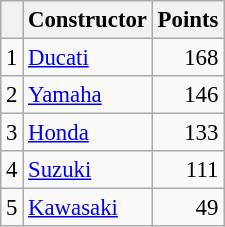<table class="wikitable" style="font-size: 95%;">
<tr>
<th></th>
<th>Constructor</th>
<th>Points</th>
</tr>
<tr>
<td align=center>1</td>
<td> <a href='#'>Ducati</a></td>
<td align=right>168</td>
</tr>
<tr>
<td align=center>2</td>
<td> <a href='#'>Yamaha</a></td>
<td align=right>146</td>
</tr>
<tr>
<td align=center>3</td>
<td> <a href='#'>Honda</a></td>
<td align=right>133</td>
</tr>
<tr>
<td align=center>4</td>
<td> <a href='#'>Suzuki</a></td>
<td align=right>111</td>
</tr>
<tr>
<td align=center>5</td>
<td> <a href='#'>Kawasaki</a></td>
<td align=right>49</td>
</tr>
</table>
